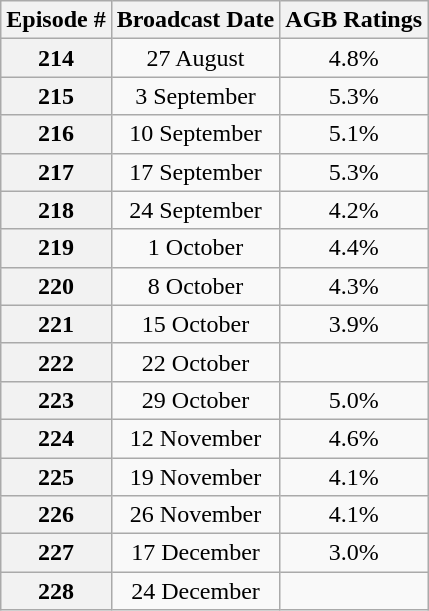<table class=wikitable style=text-align:center>
<tr>
<th>Episode #</th>
<th>Broadcast Date</th>
<th>AGB Ratings<br></th>
</tr>
<tr>
<th>214</th>
<td>27 August</td>
<td>4.8%</td>
</tr>
<tr>
<th>215</th>
<td>3 September</td>
<td>5.3%</td>
</tr>
<tr>
<th>216</th>
<td>10 September</td>
<td>5.1%</td>
</tr>
<tr>
<th>217</th>
<td>17 September</td>
<td>5.3%</td>
</tr>
<tr>
<th>218</th>
<td>24 September</td>
<td>4.2%</td>
</tr>
<tr>
<th>219</th>
<td>1 October</td>
<td>4.4%</td>
</tr>
<tr>
<th>220</th>
<td>8 October</td>
<td>4.3%</td>
</tr>
<tr>
<th>221</th>
<td>15 October</td>
<td>3.9%</td>
</tr>
<tr>
<th>222</th>
<td>22 October</td>
<td></td>
</tr>
<tr>
<th>223</th>
<td>29 October</td>
<td>5.0%</td>
</tr>
<tr>
<th>224</th>
<td>12 November</td>
<td>4.6%</td>
</tr>
<tr>
<th>225</th>
<td>19 November</td>
<td>4.1%</td>
</tr>
<tr>
<th>226</th>
<td>26 November</td>
<td>4.1%</td>
</tr>
<tr>
<th>227</th>
<td>17 December</td>
<td>3.0%</td>
</tr>
<tr>
<th>228</th>
<td>24 December</td>
<td></td>
</tr>
</table>
